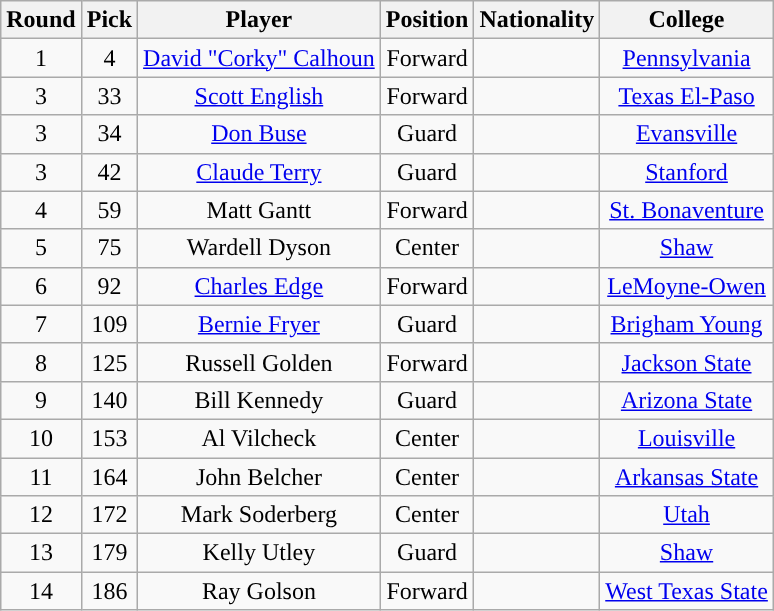<table class="wikitable sortable sortable">
<tr>
<th>Round</th>
<th>Pick</th>
<th>Player</th>
<th>Position</th>
<th>Nationality</th>
<th>College</th>
</tr>
<tr style="text-align: center">
<td>1</td>
<td>4</td>
<td><a href='#'>David "Corky" Calhoun</a></td>
<td>Forward</td>
<td></td>
<td><a href='#'>Pennsylvania</a></td>
</tr>
<tr style="text-align: center">
<td>3</td>
<td>33</td>
<td><a href='#'>Scott English</a></td>
<td>Forward</td>
<td></td>
<td><a href='#'>Texas El-Paso</a></td>
</tr>
<tr style="text-align: center">
<td>3</td>
<td>34</td>
<td><a href='#'>Don Buse</a></td>
<td>Guard</td>
<td></td>
<td><a href='#'>Evansville</a></td>
</tr>
<tr style="text-align: center">
<td>3</td>
<td>42</td>
<td><a href='#'>Claude Terry</a></td>
<td>Guard</td>
<td></td>
<td><a href='#'>Stanford</a></td>
</tr>
<tr style="text-align: center">
<td>4</td>
<td>59</td>
<td>Matt Gantt</td>
<td>Forward</td>
<td></td>
<td><a href='#'>St. Bonaventure</a></td>
</tr>
<tr style="text-align: center">
<td>5</td>
<td>75</td>
<td>Wardell Dyson</td>
<td>Center</td>
<td></td>
<td><a href='#'>Shaw</a></td>
</tr>
<tr style="text-align: center">
<td>6</td>
<td>92</td>
<td><a href='#'>Charles Edge</a></td>
<td>Forward</td>
<td></td>
<td><a href='#'>LeMoyne-Owen</a></td>
</tr>
<tr style="text-align: center">
<td>7</td>
<td>109</td>
<td><a href='#'>Bernie Fryer</a></td>
<td>Guard</td>
<td></td>
<td><a href='#'>Brigham Young</a></td>
</tr>
<tr style="text-align: center">
<td>8</td>
<td>125</td>
<td>Russell Golden</td>
<td>Forward</td>
<td></td>
<td><a href='#'>Jackson State</a></td>
</tr>
<tr style="text-align: center">
<td>9</td>
<td>140</td>
<td>Bill Kennedy</td>
<td>Guard</td>
<td></td>
<td><a href='#'>Arizona State</a></td>
</tr>
<tr style="text-align: center">
<td>10</td>
<td>153</td>
<td>Al Vilcheck</td>
<td>Center</td>
<td></td>
<td><a href='#'>Louisville</a></td>
</tr>
<tr style="text-align: center">
<td>11</td>
<td>164</td>
<td>John Belcher</td>
<td>Center</td>
<td></td>
<td><a href='#'>Arkansas State</a></td>
</tr>
<tr style="text-align: center">
<td>12</td>
<td>172</td>
<td>Mark Soderberg</td>
<td>Center</td>
<td></td>
<td><a href='#'>Utah</a></td>
</tr>
<tr style="text-align: center">
<td>13</td>
<td>179</td>
<td>Kelly Utley</td>
<td>Guard</td>
<td></td>
<td><a href='#'>Shaw</a></td>
</tr>
<tr style="text-align: center">
<td>14</td>
<td>186</td>
<td>Ray Golson</td>
<td>Forward</td>
<td></td>
<td><a href='#'>West Texas State</a></td>
</tr>
</table>
